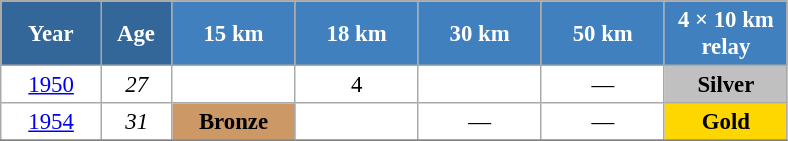<table class="wikitable" style="font-size:95%; text-align:center; border:grey solid 1px; border-collapse:collapse; background:#ffffff;">
<tr>
<th style="background-color:#369; color:white; width:60px;"> Year </th>
<th style="background-color:#369; color:white; width:40px;"> Age </th>
<th style="background-color:#4180be; color:white; width:75px;"> 15 km </th>
<th style="background-color:#4180be; color:white; width:75px;"> 18 km </th>
<th style="background-color:#4180be; color:white; width:75px;"> 30 km </th>
<th style="background-color:#4180be; color:white; width:75px;"> 50 km </th>
<th style="background-color:#4180be; color:white; width:75px;"> 4 × 10 km <br> relay </th>
</tr>
<tr>
<td><a href='#'>1950</a></td>
<td><em>27</em></td>
<td></td>
<td>4</td>
<td></td>
<td>—</td>
<td style="background:silver;"><strong>Silver</strong></td>
</tr>
<tr>
<td><a href='#'>1954</a></td>
<td><em>31</em></td>
<td bgcolor="cc9966"><strong>Bronze</strong></td>
<td></td>
<td>—</td>
<td>—</td>
<td style="background:gold;"><strong>Gold</strong></td>
</tr>
<tr>
</tr>
</table>
